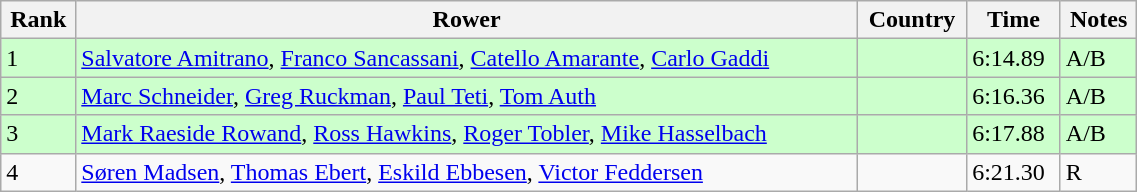<table class="wikitable sortable" width=60%>
<tr>
<th>Rank</th>
<th>Rower</th>
<th>Country</th>
<th>Time</th>
<th>Notes</th>
</tr>
<tr bgcolor=ccffcc>
<td>1</td>
<td><a href='#'>Salvatore Amitrano</a>, <a href='#'>Franco Sancassani</a>, <a href='#'>Catello Amarante</a>, <a href='#'>Carlo Gaddi</a></td>
<td></td>
<td>6:14.89</td>
<td>A/B</td>
</tr>
<tr bgcolor=ccffcc>
<td>2</td>
<td><a href='#'>Marc Schneider</a>, <a href='#'>Greg Ruckman</a>, <a href='#'>Paul Teti</a>, <a href='#'>Tom Auth</a></td>
<td></td>
<td>6:16.36</td>
<td>A/B</td>
</tr>
<tr bgcolor=ccffcc>
<td>3</td>
<td><a href='#'>Mark Raeside Rowand</a>, <a href='#'>Ross Hawkins</a>, <a href='#'>Roger Tobler</a>, <a href='#'>Mike Hasselbach</a></td>
<td></td>
<td>6:17.88</td>
<td>A/B</td>
</tr>
<tr>
<td>4</td>
<td><a href='#'>Søren Madsen</a>, <a href='#'>Thomas Ebert</a>, <a href='#'>Eskild Ebbesen</a>, <a href='#'>Victor Feddersen</a></td>
<td></td>
<td>6:21.30</td>
<td>R</td>
</tr>
</table>
